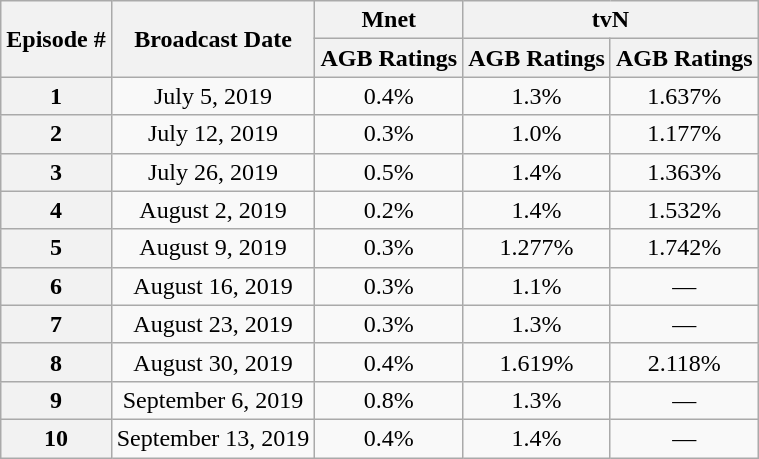<table class="wikitable" style="text-align:center;">
<tr>
<th rowspan=2>Episode #</th>
<th rowspan=2>Broadcast Date</th>
<th>Mnet</th>
<th colspan=2>tvN</th>
</tr>
<tr>
<th>AGB Ratings<br></th>
<th>AGB Ratings<br></th>
<th>AGB Ratings<br></th>
</tr>
<tr>
<th>1</th>
<td>July 5, 2019</td>
<td>0.4%</td>
<td>1.3%</td>
<td>1.637%</td>
</tr>
<tr>
<th>2</th>
<td>July 12, 2019</td>
<td>0.3%</td>
<td>1.0%</td>
<td>1.177%</td>
</tr>
<tr>
<th>3</th>
<td>July 26, 2019</td>
<td>0.5%</td>
<td>1.4%</td>
<td>1.363%</td>
</tr>
<tr>
<th>4</th>
<td>August 2, 2019</td>
<td>0.2%</td>
<td>1.4%</td>
<td>1.532%</td>
</tr>
<tr>
<th>5</th>
<td>August 9, 2019</td>
<td>0.3%</td>
<td>1.277%</td>
<td>1.742%</td>
</tr>
<tr>
<th>6</th>
<td>August 16, 2019</td>
<td>0.3%</td>
<td>1.1%</td>
<td>—</td>
</tr>
<tr>
<th>7</th>
<td>August 23, 2019</td>
<td>0.3%</td>
<td>1.3%</td>
<td>—</td>
</tr>
<tr>
<th>8</th>
<td>August 30, 2019</td>
<td>0.4%</td>
<td>1.619%</td>
<td>2.118%</td>
</tr>
<tr>
<th>9</th>
<td>September 6, 2019</td>
<td>0.8%</td>
<td>1.3%</td>
<td>—</td>
</tr>
<tr>
<th>10</th>
<td>September 13, 2019</td>
<td>0.4%</td>
<td>1.4%</td>
<td>—</td>
</tr>
</table>
